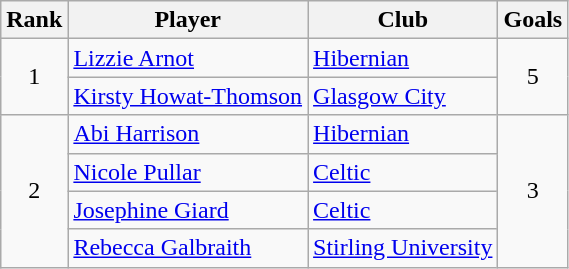<table class="wikitable" style="text-align:center">
<tr>
<th>Rank</th>
<th>Player</th>
<th>Club</th>
<th>Goals</th>
</tr>
<tr>
<td rowspan="2">1</td>
<td align="left"> <a href='#'>Lizzie Arnot</a></td>
<td align="left"><a href='#'>Hibernian</a></td>
<td rowspan="2">5</td>
</tr>
<tr>
<td align="left"> <a href='#'>Kirsty Howat-Thomson</a></td>
<td align="left"><a href='#'>Glasgow City</a></td>
</tr>
<tr>
<td rowspan="4">2</td>
<td align="left"> <a href='#'>Abi Harrison</a></td>
<td align="left"><a href='#'>Hibernian</a></td>
<td rowspan="4">3</td>
</tr>
<tr>
<td align="left"> <a href='#'>Nicole Pullar</a></td>
<td align="left"><a href='#'>Celtic</a></td>
</tr>
<tr>
<td align="left"> <a href='#'>Josephine Giard</a></td>
<td align="left"><a href='#'>Celtic</a></td>
</tr>
<tr>
<td align="left"> <a href='#'>Rebecca Galbraith</a></td>
<td align="left"><a href='#'>Stirling University</a></td>
</tr>
</table>
